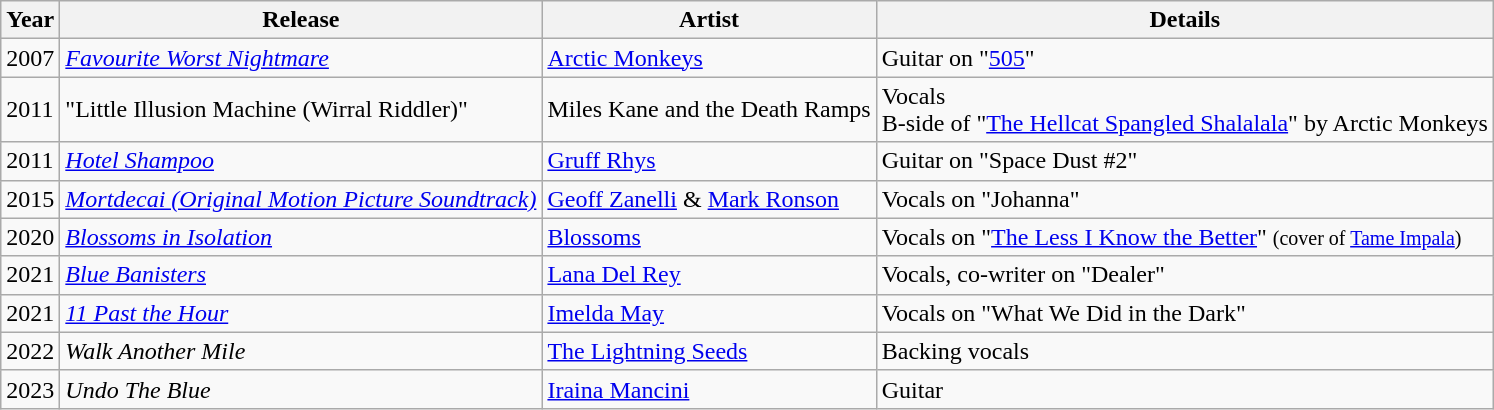<table class="wikitable">
<tr>
<th style="width:1em;">Year</th>
<th>Release</th>
<th>Artist</th>
<th>Details</th>
</tr>
<tr>
<td>2007</td>
<td><em><a href='#'>Favourite Worst Nightmare</a></em></td>
<td><a href='#'>Arctic Monkeys</a></td>
<td>Guitar on "<a href='#'>505</a>"</td>
</tr>
<tr>
<td>2011</td>
<td>"Little Illusion Machine (Wirral Riddler)"</td>
<td>Miles Kane and the Death Ramps</td>
<td>Vocals<br>B-side of "<a href='#'>The Hellcat Spangled Shalalala</a>" by Arctic Monkeys</td>
</tr>
<tr>
<td>2011</td>
<td><em><a href='#'>Hotel Shampoo</a></em></td>
<td><a href='#'>Gruff Rhys</a></td>
<td>Guitar on "Space Dust #2"</td>
</tr>
<tr>
<td>2015</td>
<td><em><a href='#'>Mortdecai (Original Motion Picture Soundtrack)</a></em></td>
<td><a href='#'>Geoff Zanelli</a> & <a href='#'>Mark Ronson</a></td>
<td>Vocals on "Johanna"</td>
</tr>
<tr>
<td>2020</td>
<td><em><a href='#'>Blossoms in Isolation</a></em></td>
<td><a href='#'>Blossoms</a></td>
<td>Vocals on "<a href='#'>The Less I Know the Better</a>" <small>(cover of <a href='#'>Tame Impala</a>)</small></td>
</tr>
<tr>
<td>2021</td>
<td><em><a href='#'>Blue Banisters</a></em></td>
<td><a href='#'>Lana Del Rey</a></td>
<td>Vocals, co-writer on "Dealer"</td>
</tr>
<tr>
<td>2021</td>
<td><em><a href='#'>11 Past the Hour</a></em></td>
<td><a href='#'>Imelda May</a></td>
<td>Vocals on "What We Did in the Dark"</td>
</tr>
<tr>
<td>2022</td>
<td><em>Walk Another Mile</em></td>
<td><a href='#'>The Lightning Seeds</a></td>
<td>Backing vocals</td>
</tr>
<tr>
<td>2023</td>
<td><em>Undo The Blue</em></td>
<td><a href='#'>Iraina Mancini</a></td>
<td>Guitar</td>
</tr>
</table>
